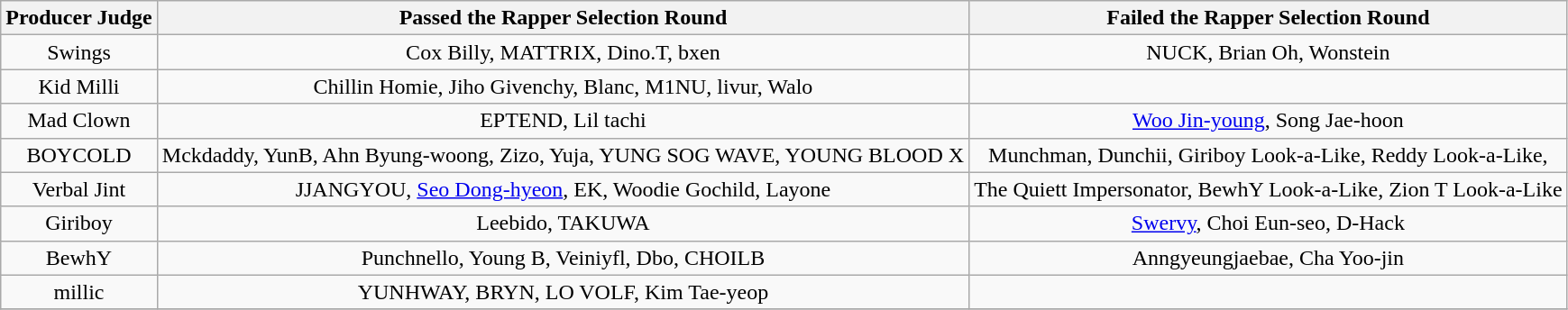<table class="wikitable" style="text-align:center">
<tr>
<th>Producer Judge</th>
<th>Passed the Rapper Selection Round</th>
<th>Failed the Rapper Selection Round</th>
</tr>
<tr>
<td>Swings</td>
<td>Cox Billy, MATTRIX, Dino.T, bxen</td>
<td>NUCK, Brian Oh, Wonstein</td>
</tr>
<tr>
<td>Kid Milli</td>
<td>Chillin Homie, Jiho Givenchy, Blanc, M1NU, livur, Walo</td>
<td></td>
</tr>
<tr>
<td>Mad Clown</td>
<td>EPTEND, Lil tachi</td>
<td><a href='#'>Woo Jin-young</a>, Song Jae-hoon</td>
</tr>
<tr>
<td>BOYCOLD</td>
<td>Mckdaddy, YunB, Ahn Byung-woong, Zizo, Yuja, YUNG SOG WAVE, YOUNG BLOOD X</td>
<td>Munchman, Dunchii, Giriboy Look-a-Like, Reddy Look-a-Like,</td>
</tr>
<tr>
<td>Verbal Jint</td>
<td>JJANGYOU, <a href='#'>Seo Dong-hyeon</a>, EK, Woodie Gochild, Layone</td>
<td>The Quiett Impersonator, BewhY Look-a-Like, Zion T Look-a-Like</td>
</tr>
<tr>
<td>Giriboy</td>
<td>Leebido, TAKUWA</td>
<td><a href='#'>Swervy</a>, Choi Eun-seo, D-Hack</td>
</tr>
<tr>
<td>BewhY</td>
<td>Punchnello, Young B, Veiniyfl, Dbo, CHOILB</td>
<td>Anngyeungjaebae, Cha Yoo-jin</td>
</tr>
<tr>
<td>millic</td>
<td>YUNHWAY, BRYN, LO VOLF, Kim Tae-yeop</td>
<td></td>
</tr>
<tr>
</tr>
</table>
